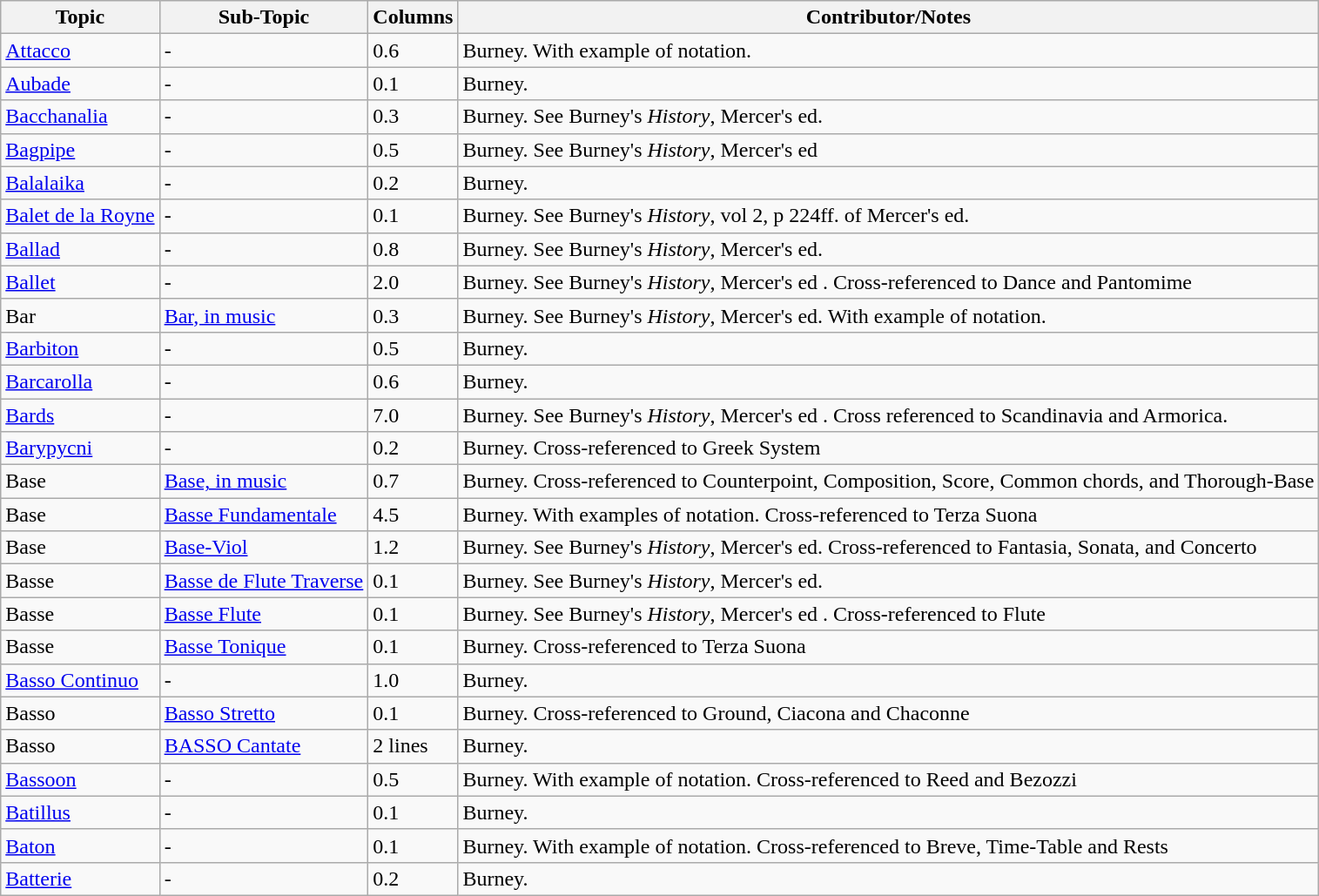<table class="wikitable">
<tr>
<th>Topic</th>
<th>Sub-Topic</th>
<th>Columns</th>
<th>Contributor/Notes</th>
</tr>
<tr>
<td><a href='#'>Attacco</a></td>
<td>-</td>
<td>0.6</td>
<td>Burney. With example of notation.</td>
</tr>
<tr>
<td><a href='#'>Aubade</a></td>
<td>-</td>
<td>0.1</td>
<td>Burney.</td>
</tr>
<tr>
<td><a href='#'>Bacchanalia</a></td>
<td>-</td>
<td>0.3</td>
<td>Burney. See Burney's <em>History</em>, Mercer's ed.</td>
</tr>
<tr>
<td><a href='#'>Bagpipe</a></td>
<td>-</td>
<td>0.5</td>
<td>Burney. See Burney's <em>History</em>, Mercer's ed</td>
</tr>
<tr>
<td><a href='#'>Balalaika</a></td>
<td>-</td>
<td>0.2</td>
<td>Burney.</td>
</tr>
<tr>
<td><a href='#'>Balet de la Royne</a></td>
<td>-</td>
<td>0.1</td>
<td>Burney. See Burney's <em>History</em>, vol 2, p 224ff. of Mercer's ed.</td>
</tr>
<tr>
<td><a href='#'>Ballad</a></td>
<td>-</td>
<td>0.8</td>
<td>Burney. See Burney's <em>History</em>, Mercer's ed.</td>
</tr>
<tr>
<td><a href='#'>Ballet</a></td>
<td>-</td>
<td>2.0</td>
<td>Burney. See Burney's <em>History</em>, Mercer's ed . Cross-referenced to Dance and Pantomime</td>
</tr>
<tr>
<td>Bar</td>
<td><a href='#'>Bar, in music</a></td>
<td>0.3</td>
<td>Burney. See Burney's <em>History</em>, Mercer's ed. With example of notation.</td>
</tr>
<tr>
<td><a href='#'>Barbiton</a></td>
<td>-</td>
<td>0.5</td>
<td>Burney.</td>
</tr>
<tr>
<td><a href='#'>Barcarolla</a></td>
<td>-</td>
<td>0.6</td>
<td>Burney.</td>
</tr>
<tr>
<td><a href='#'>Bards</a></td>
<td>-</td>
<td>7.0</td>
<td>Burney. See Burney's <em>History</em>, Mercer's ed . Cross referenced to Scandinavia and Armorica.</td>
</tr>
<tr>
<td><a href='#'>Barypycni</a></td>
<td>-</td>
<td>0.2</td>
<td>Burney. Cross-referenced to Greek System</td>
</tr>
<tr>
<td>Base</td>
<td><a href='#'>Base, in music</a></td>
<td>0.7</td>
<td>Burney. Cross-referenced to Counterpoint, Composition, Score, Common chords, and Thorough-Base</td>
</tr>
<tr>
<td>Base</td>
<td><a href='#'>Basse Fundamentale</a></td>
<td>4.5</td>
<td>Burney. With examples of notation. Cross-referenced to Terza Suona</td>
</tr>
<tr>
<td>Base</td>
<td><a href='#'>Base-Viol</a></td>
<td>1.2</td>
<td>Burney. See Burney's <em>History</em>, Mercer's ed. Cross-referenced to Fantasia, Sonata, and Concerto</td>
</tr>
<tr>
<td>Basse</td>
<td><a href='#'>Basse de Flute Traverse</a></td>
<td>0.1</td>
<td>Burney. See Burney's <em>History</em>, Mercer's ed.</td>
</tr>
<tr>
<td>Basse</td>
<td><a href='#'>Basse Flute</a></td>
<td>0.1</td>
<td>Burney. See Burney's <em>History</em>, Mercer's ed . Cross-referenced to Flute</td>
</tr>
<tr>
<td>Basse</td>
<td><a href='#'>Basse Tonique</a></td>
<td>0.1</td>
<td>Burney. Cross-referenced to Terza Suona</td>
</tr>
<tr>
<td><a href='#'>Basso Continuo</a></td>
<td>-</td>
<td>1.0</td>
<td>Burney.</td>
</tr>
<tr>
<td>Basso</td>
<td><a href='#'>Basso Stretto</a></td>
<td>0.1</td>
<td>Burney. Cross-referenced to Ground, Ciacona and Chaconne</td>
</tr>
<tr>
<td>Basso</td>
<td><a href='#'>BASSO Cantate</a></td>
<td>2 lines</td>
<td>Burney.</td>
</tr>
<tr>
<td><a href='#'>Bassoon</a></td>
<td>-</td>
<td>0.5</td>
<td>Burney. With example of notation. Cross-referenced to Reed and Bezozzi</td>
</tr>
<tr>
<td><a href='#'>Batillus</a></td>
<td>-</td>
<td>0.1</td>
<td>Burney.</td>
</tr>
<tr>
<td><a href='#'>Baton</a></td>
<td>-</td>
<td>0.1</td>
<td>Burney. With example of notation. Cross-referenced to Breve, Time-Table and Rests</td>
</tr>
<tr>
<td><a href='#'>Batterie</a></td>
<td>-</td>
<td>0.2</td>
<td>Burney.</td>
</tr>
</table>
